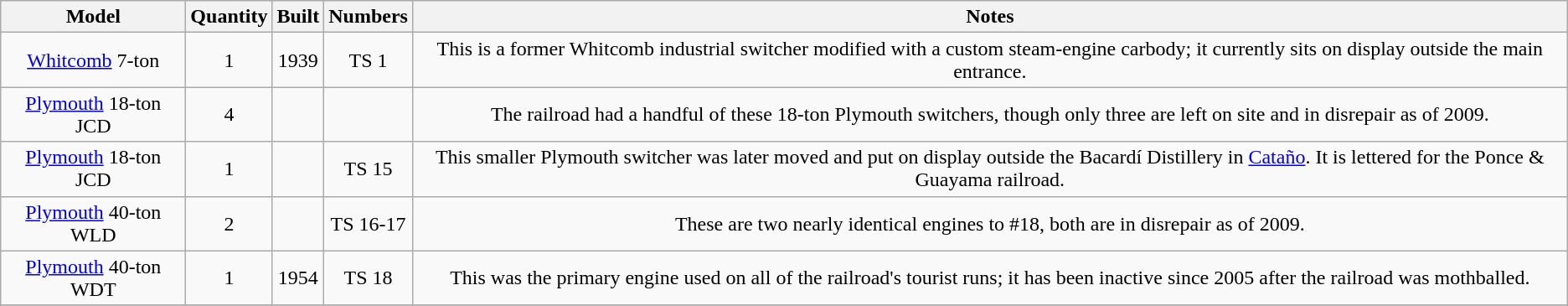<table class="wikitable">
<tr>
<th>Model</th>
<th>Quantity</th>
<th>Built</th>
<th>Numbers</th>
<th>Notes</th>
</tr>
<tr style=text-align:center>
<td><a href='#'>Whitcomb</a> 7-ton</td>
<td>1</td>
<td>1939</td>
<td>TS 1</td>
<td>This is a former Whitcomb industrial switcher modified with a custom steam-engine carbody; it currently sits on display outside the main entrance.</td>
</tr>
<tr style=text-align:center>
<td><a href='#'>Plymouth</a> 18-ton JCD</td>
<td>4</td>
<td></td>
<td></td>
<td>The railroad had a handful of these 18-ton Plymouth switchers, though only three are left on site and in disrepair as of 2009.</td>
</tr>
<tr style=text-align:center>
<td><a href='#'>Plymouth</a> 18-ton JCD</td>
<td>1</td>
<td></td>
<td>TS 15</td>
<td>This smaller Plymouth switcher was later moved and put on display outside the Bacardí Distillery in <a href='#'>Cataño</a>. It is lettered for the Ponce & Guayama railroad.</td>
</tr>
<tr style=text-align:center>
<td><a href='#'>Plymouth</a> 40-ton WLD</td>
<td>2</td>
<td></td>
<td>TS 16-17</td>
<td>These are two nearly identical engines to #18, both are in disrepair as of 2009.</td>
</tr>
<tr style=text-align:center>
<td><a href='#'>Plymouth</a> 40-ton WDT</td>
<td>1</td>
<td>1954</td>
<td>TS 18</td>
<td>This was the primary engine used on all of the railroad's tourist runs; it has been inactive since 2005 after the railroad was mothballed.</td>
</tr>
<tr>
</tr>
</table>
